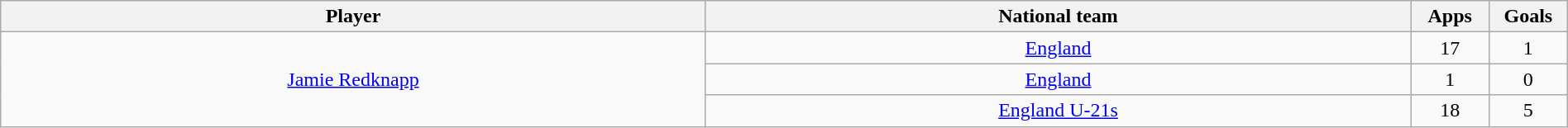<table class="wikitable" style="text-align:center" width=100%>
<tr>
<th width=45%>Player</th>
<th width=45%>National team</th>
<th width=5%>Apps</th>
<th width=5%>Goals</th>
</tr>
<tr>
<td rowspan="3"> <a href='#'>Jamie Redknapp</a></td>
<td><a href='#'>England</a></td>
<td>17</td>
<td>1</td>
</tr>
<tr>
<td><a href='#'>England</a></td>
<td>1</td>
<td>0</td>
</tr>
<tr>
<td><a href='#'>England U-21s</a></td>
<td>18</td>
<td>5</td>
</tr>
</table>
